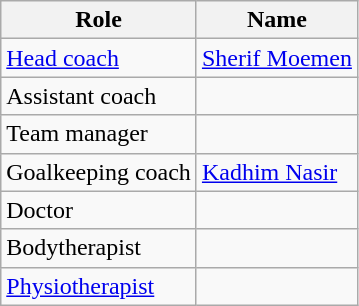<table class="wikitable">
<tr>
<th>Role</th>
<th>Name</th>
</tr>
<tr>
<td><a href='#'>Head coach</a></td>
<td> <a href='#'>Sherif Moemen</a></td>
</tr>
<tr>
<td>Assistant coach</td>
<td></td>
</tr>
<tr>
<td>Team manager</td>
<td></td>
</tr>
<tr>
<td>Goalkeeping coach</td>
<td> <a href='#'>Kadhim Nasir</a></td>
</tr>
<tr>
<td>Doctor</td>
<td></td>
</tr>
<tr>
<td>Bodytherapist</td>
<td></td>
</tr>
<tr>
<td><a href='#'>Physiotherapist</a></td>
<td></td>
</tr>
</table>
